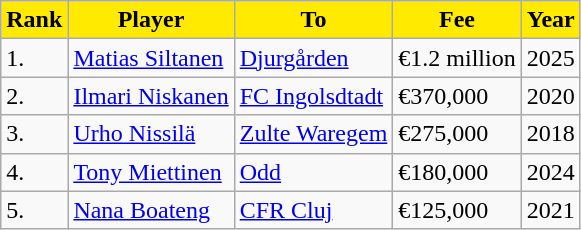<table border="0" class="wikitable">
<tr>
<th ! style="color:black; background:#FFEA00;">Rank</th>
<th ! style="color:black; background:#FFEA00;">Player</th>
<th ! style="color:black; background:#FFEA00;">To</th>
<th ! style="color:black; background:#FFEA00;">Fee</th>
<th ! style="color:black; background:#FFEA00;">Year</th>
</tr>
<tr>
<td>1.</td>
<td> <a href='#'>Matias Siltanen</a></td>
<td> <a href='#'>Djurgården</a></td>
<td>€1.2 million</td>
<td>2025</td>
</tr>
<tr>
<td>2.</td>
<td> <a href='#'>Ilmari Niskanen</a></td>
<td> <a href='#'>FC Ingolsdtadt</a></td>
<td>€370,000</td>
<td>2020</td>
</tr>
<tr>
<td>3.</td>
<td> <a href='#'>Urho Nissilä</a></td>
<td> <a href='#'>Zulte Waregem</a></td>
<td>€275,000</td>
<td>2018</td>
</tr>
<tr>
<td>4.</td>
<td> <a href='#'>Tony Miettinen</a></td>
<td> <a href='#'>Odd</a></td>
<td>€180,000</td>
<td>2024</td>
</tr>
<tr>
<td>5.</td>
<td> <a href='#'>Nana Boateng</a></td>
<td> <a href='#'>CFR Cluj</a></td>
<td>€125,000</td>
<td>2021</td>
</tr>
</table>
